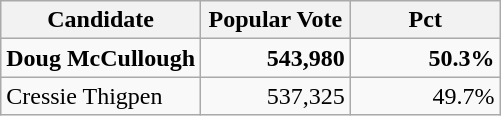<table class="wikitable">
<tr>
<th width=40%>Candidate</th>
<th width=30%>Popular Vote</th>
<th width=30%>Pct</th>
</tr>
<tr>
<td><strong>Doug McCullough</strong></td>
<td align="right"><strong>543,980</strong></td>
<td align="right"><strong>50.3%</strong></td>
</tr>
<tr>
<td>Cressie Thigpen</td>
<td align="right">537,325</td>
<td align="right">49.7%</td>
</tr>
</table>
